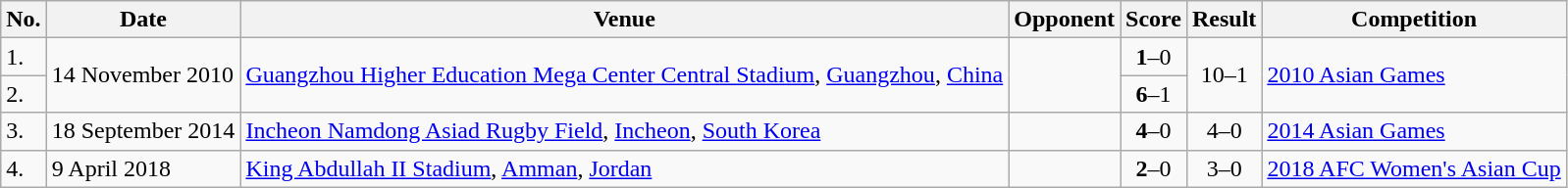<table class="wikitable">
<tr>
<th>No.</th>
<th>Date</th>
<th>Venue</th>
<th>Opponent</th>
<th>Score</th>
<th>Result</th>
<th>Competition</th>
</tr>
<tr>
<td>1.</td>
<td rowspan=2>14 November 2010</td>
<td rowspan=2><a href='#'>Guangzhou Higher Education Mega Center Central Stadium</a>, <a href='#'>Guangzhou</a>, <a href='#'>China</a></td>
<td rowspan=2></td>
<td align=center><strong>1</strong>–0</td>
<td rowspan=2 align=center>10–1</td>
<td rowspan=2><a href='#'>2010 Asian Games</a></td>
</tr>
<tr>
<td>2.</td>
<td align=center><strong>6</strong>–1</td>
</tr>
<tr>
<td>3.</td>
<td>18 September 2014</td>
<td><a href='#'>Incheon Namdong Asiad Rugby Field</a>, <a href='#'>Incheon</a>, <a href='#'>South Korea</a></td>
<td></td>
<td align=center><strong>4</strong>–0</td>
<td align=center>4–0</td>
<td><a href='#'>2014 Asian Games</a></td>
</tr>
<tr>
<td>4.</td>
<td>9 April 2018</td>
<td><a href='#'>King Abdullah II Stadium</a>, <a href='#'>Amman</a>, <a href='#'>Jordan</a></td>
<td></td>
<td align=center><strong>2</strong>–0</td>
<td align=center>3–0</td>
<td><a href='#'>2018 AFC Women's Asian Cup</a></td>
</tr>
</table>
